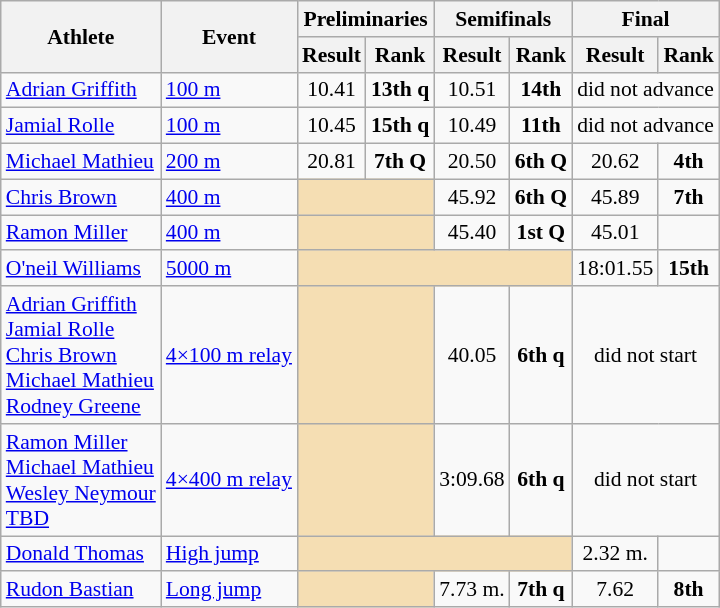<table class=wikitable style="font-size:90%">
<tr>
<th rowspan="2">Athlete</th>
<th rowspan="2">Event</th>
<th colspan="2">Preliminaries</th>
<th colspan="2">Semifinals</th>
<th colspan="2">Final</th>
</tr>
<tr>
<th>Result</th>
<th>Rank</th>
<th>Result</th>
<th>Rank</th>
<th>Result</th>
<th>Rank</th>
</tr>
<tr>
<td><a href='#'>Adrian Griffith</a></td>
<td><a href='#'>100 m</a></td>
<td align=center>10.41</td>
<td align=center><strong>13th q</strong></td>
<td align=center>10.51</td>
<td align=center><strong>14th</strong></td>
<td align=center colspan=2>did not advance</td>
</tr>
<tr>
<td><a href='#'>Jamial Rolle</a></td>
<td><a href='#'>100 m</a></td>
<td align=center>10.45</td>
<td align=center><strong>15th q</strong></td>
<td align=center>10.49</td>
<td align=center><strong>11th</strong></td>
<td align=center colspan=2>did not advance</td>
</tr>
<tr>
<td><a href='#'>Michael Mathieu</a></td>
<td><a href='#'>200 m</a></td>
<td align=center>20.81</td>
<td align=center><strong>7th Q</strong></td>
<td align=center>20.50</td>
<td align=center><strong>6th Q</strong></td>
<td align=center>20.62</td>
<td align=center><strong>4th</strong></td>
</tr>
<tr>
<td><a href='#'>Chris Brown</a></td>
<td><a href='#'>400 m</a></td>
<td colspan=2 bgcolor=wheat></td>
<td align=center>45.92</td>
<td align=center><strong>6th Q</strong></td>
<td align=center>45.89</td>
<td align=center><strong>7th</strong></td>
</tr>
<tr>
<td><a href='#'>Ramon Miller</a></td>
<td><a href='#'>400 m</a></td>
<td colspan=2 bgcolor=wheat></td>
<td align=center>45.40</td>
<td align=center><strong>1st Q</strong></td>
<td align=center>45.01</td>
<td align=center></td>
</tr>
<tr>
<td><a href='#'>O'neil Williams</a></td>
<td><a href='#'>5000 m</a></td>
<td colspan=4 bgcolor=wheat></td>
<td align=center>18:01.55</td>
<td align=center><strong>15th</strong></td>
</tr>
<tr>
<td><a href='#'>Adrian Griffith</a><br><a href='#'>Jamial Rolle</a><br><a href='#'>Chris Brown</a><br><a href='#'>Michael Mathieu</a><br><a href='#'>Rodney Greene</a></td>
<td><a href='#'>4×100 m relay</a></td>
<td colspan=2 bgcolor=wheat></td>
<td align=center>40.05</td>
<td align=center><strong>6th q</strong></td>
<td align=center colspan=2>did not start</td>
</tr>
<tr>
<td><a href='#'>Ramon Miller</a><br><a href='#'>Michael Mathieu</a><br><a href='#'>Wesley Neymour</a><br><a href='#'>TBD</a></td>
<td><a href='#'>4×400 m relay</a></td>
<td colspan=2 bgcolor=wheat></td>
<td align=center>3:09.68</td>
<td align=center><strong>6th q</strong></td>
<td align=center colspan=2>did not start</td>
</tr>
<tr>
<td><a href='#'>Donald Thomas</a></td>
<td><a href='#'>High jump</a></td>
<td colspan=4 bgcolor=wheat></td>
<td align=center>2.32 m.</td>
<td align=center></td>
</tr>
<tr>
<td><a href='#'>Rudon Bastian</a></td>
<td><a href='#'>Long jump</a></td>
<td colspan=2 bgcolor=wheat></td>
<td align=center>7.73 m.</td>
<td align=center><strong>7th q</strong></td>
<td align=center>7.62</td>
<td align=center><strong>8th</strong></td>
</tr>
</table>
